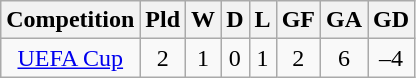<table class="wikitable" style="text-align: center;">
<tr>
<th>Competition</th>
<th>Pld</th>
<th>W</th>
<th>D</th>
<th>L</th>
<th>GF</th>
<th>GA</th>
<th>GD</th>
</tr>
<tr>
<td><a href='#'>UEFA Cup</a></td>
<td>2</td>
<td>1</td>
<td>0</td>
<td>1</td>
<td>2</td>
<td>6</td>
<td>–4</td>
</tr>
</table>
